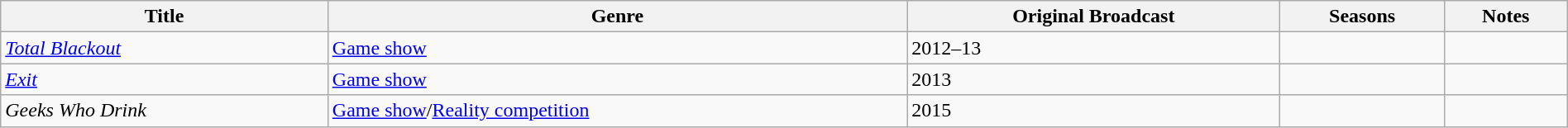<table class="wikitable sortable" style="width:100%;">
<tr>
<th>Title</th>
<th>Genre</th>
<th>Original Broadcast</th>
<th>Seasons</th>
<th>Notes</th>
</tr>
<tr>
<td><em><a href='#'>Total Blackout</a></em></td>
<td><a href='#'>Game show</a></td>
<td>2012–13</td>
<td></td>
<td></td>
</tr>
<tr>
<td><em><a href='#'>Exit</a></em></td>
<td><a href='#'>Game show</a></td>
<td>2013</td>
<td></td>
<td></td>
</tr>
<tr>
<td><em>Geeks Who Drink</em></td>
<td><a href='#'>Game show</a>/<a href='#'>Reality competition</a></td>
<td>2015</td>
<td></td>
<td></td>
</tr>
</table>
